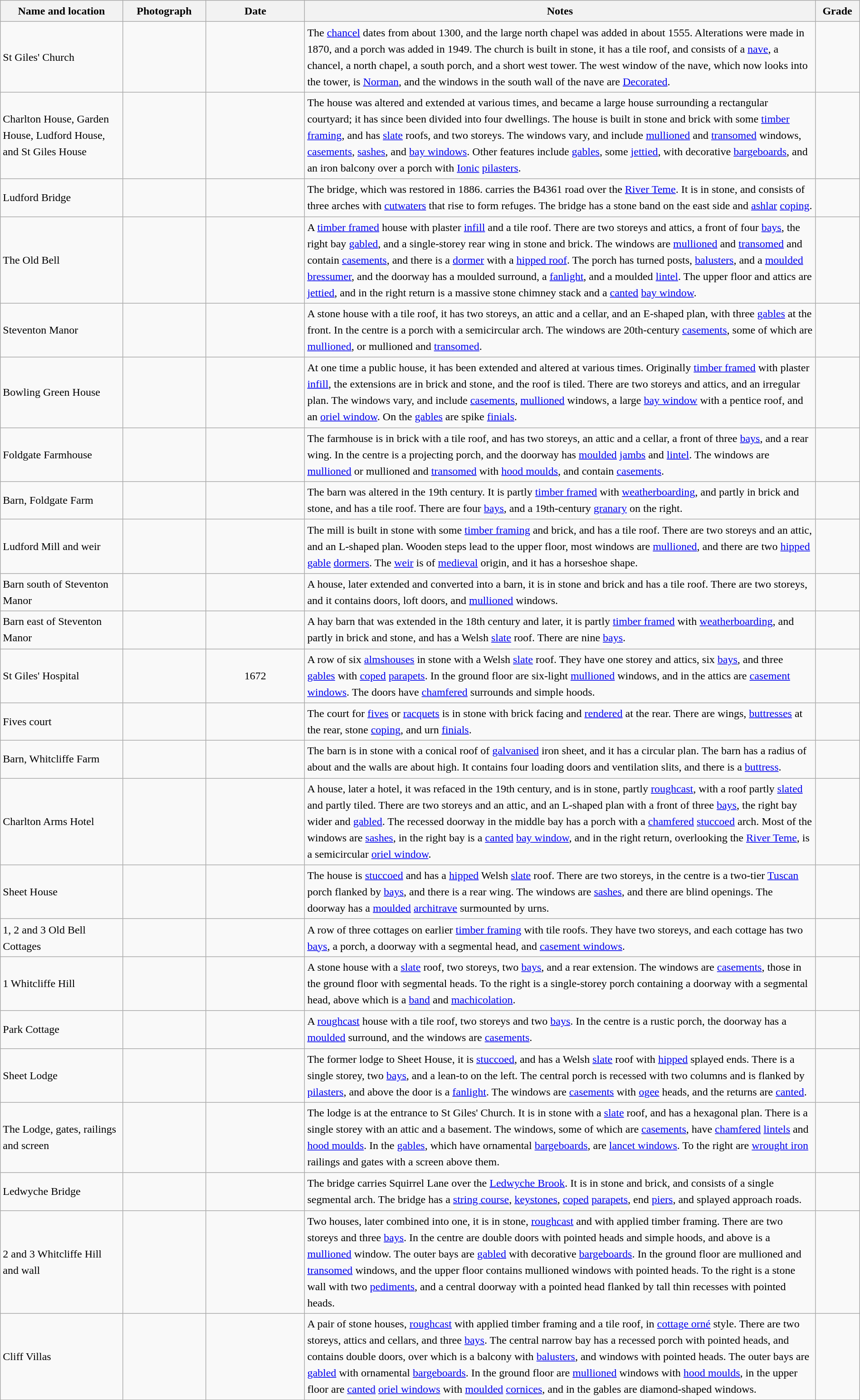<table class="wikitable sortable plainrowheaders" style="width:100%; border:0; text-align:left; line-height:150%;">
<tr>
<th scope="col"  style="width:150px">Name and location</th>
<th scope="col"  style="width:100px" class="unsortable">Photograph</th>
<th scope="col"  style="width:120px">Date</th>
<th scope="col"  style="width:650px" class="unsortable">Notes</th>
<th scope="col"  style="width:50px">Grade</th>
</tr>
<tr>
<td>St Giles' Church<br><small></small></td>
<td></td>
<td align="center"></td>
<td>The <a href='#'>chancel</a> dates from about 1300, and the large north chapel was added in about 1555.  Alterations were made in 1870, and a porch was added in 1949.  The church is built in stone, it has a tile roof, and consists of a <a href='#'>nave</a>, a chancel, a north chapel, a south porch, and a short west tower.  The west window of the nave, which now looks into the tower, is <a href='#'>Norman</a>, and the windows in the south wall of the nave are <a href='#'>Decorated</a>.</td>
<td align="center" ></td>
</tr>
<tr>
<td>Charlton House, Garden House, Ludford House, and St Giles House<br><small></small></td>
<td></td>
<td align="center"></td>
<td>The house was altered and extended at various times, and became a large house surrounding a rectangular courtyard; it has since been divided into four dwellings.  The house is built in stone and brick with some <a href='#'>timber framing</a>, and has <a href='#'>slate</a> roofs, and two storeys.  The windows vary, and include <a href='#'>mullioned</a> and <a href='#'>transomed</a> windows, <a href='#'>casements</a>, <a href='#'>sashes</a>, and <a href='#'>bay windows</a>.  Other features include <a href='#'>gables</a>, some <a href='#'>jettied</a>, with decorative <a href='#'>bargeboards</a>, and an iron balcony over a porch with <a href='#'>Ionic</a> <a href='#'>pilasters</a>.</td>
<td align="center" ></td>
</tr>
<tr>
<td>Ludford Bridge<br><small></small></td>
<td></td>
<td align="center"></td>
<td>The bridge, which was restored in 1886. carries the B4361 road over the <a href='#'>River Teme</a>.  It is in stone, and consists of three arches with <a href='#'>cutwaters</a> that rise to form refuges.  The bridge has a stone band on the east side and <a href='#'>ashlar</a> <a href='#'>coping</a>.</td>
<td align="center" ></td>
</tr>
<tr>
<td>The Old Bell<br><small></small></td>
<td></td>
<td align="center"></td>
<td>A <a href='#'>timber framed</a> house with plaster <a href='#'>infill</a> and a tile roof.  There are two storeys and attics, a front of four <a href='#'>bays</a>, the right bay <a href='#'>gabled</a>, and a single-storey rear wing in stone and brick.  The windows are <a href='#'>mullioned</a> and <a href='#'>transomed</a> and contain <a href='#'>casements</a>, and there is a <a href='#'>dormer</a> with a <a href='#'>hipped roof</a>.  The porch has turned posts, <a href='#'>balusters</a>, and a <a href='#'>moulded</a> <a href='#'>bressumer</a>, and the doorway has a moulded surround, a <a href='#'>fanlight</a>, and a moulded <a href='#'>lintel</a>.  The upper floor and attics are <a href='#'>jettied</a>, and in the right return is a massive stone chimney stack and a <a href='#'>canted</a> <a href='#'>bay window</a>.</td>
<td align="center" ></td>
</tr>
<tr>
<td>Steventon Manor<br><small></small></td>
<td></td>
<td align="center"></td>
<td>A stone house with a tile roof, it has two storeys, an attic and a cellar, and an E-shaped plan, with three <a href='#'>gables</a> at the front.  In the centre is a porch with a semicircular arch.  The windows are 20th-century <a href='#'>casements</a>, some of which are <a href='#'>mullioned</a>, or mullioned and <a href='#'>transomed</a>.</td>
<td align="center" ></td>
</tr>
<tr>
<td>Bowling Green House<br><small></small></td>
<td></td>
<td align="center"></td>
<td>At one time a public house, it has been extended and altered at various times.  Originally <a href='#'>timber framed</a> with plaster <a href='#'>infill</a>, the extensions are in brick and stone, and the roof is tiled.  There are two storeys and attics, and an irregular plan.  The windows vary, and include <a href='#'>casements</a>, <a href='#'>mullioned</a> windows, a large <a href='#'>bay window</a> with a pentice roof, and an <a href='#'>oriel window</a>.  On the <a href='#'>gables</a> are spike <a href='#'>finials</a>.</td>
<td align="center" ></td>
</tr>
<tr>
<td>Foldgate Farmhouse<br><small></small></td>
<td></td>
<td align="center"></td>
<td>The farmhouse is in brick with a tile roof, and has two storeys, an attic and a cellar, a front of three <a href='#'>bays</a>, and a rear wing.  In the centre is a projecting porch, and the doorway has <a href='#'>moulded</a> <a href='#'>jambs</a> and <a href='#'>lintel</a>. The windows are <a href='#'>mullioned</a> or mullioned and <a href='#'>transomed</a> with <a href='#'>hood moulds</a>, and contain <a href='#'>casements</a>.</td>
<td align="center" ></td>
</tr>
<tr>
<td>Barn, Foldgate Farm<br><small></small></td>
<td></td>
<td align="center"></td>
<td>The barn was altered in the 19th century.  It is partly <a href='#'>timber framed</a> with <a href='#'>weatherboarding</a>, and partly in brick and stone, and has a tile roof.  There are four <a href='#'>bays</a>, and a 19th-century <a href='#'>granary</a> on the right.</td>
<td align="center" ></td>
</tr>
<tr>
<td>Ludford Mill and weir<br><small></small></td>
<td></td>
<td align="center"></td>
<td>The mill is built in stone with some <a href='#'>timber framing</a> and brick, and has a tile roof.  There are two storeys and an attic, and an L-shaped plan.  Wooden steps lead to the upper floor, most windows are <a href='#'>mullioned</a>, and there are two <a href='#'>hipped</a> <a href='#'>gable</a> <a href='#'>dormers</a>.  The <a href='#'>weir</a> is of <a href='#'>medieval</a> origin, and it has a horseshoe shape.</td>
<td align="center" ></td>
</tr>
<tr>
<td>Barn south of Steventon Manor<br><small></small></td>
<td></td>
<td align="center"></td>
<td>A house, later extended and converted into a barn, it is in stone and brick and has a tile roof.  There are two storeys, and it contains doors, loft doors, and <a href='#'>mullioned</a> windows.</td>
<td align="center" ></td>
</tr>
<tr>
<td>Barn east of Steventon Manor<br><small></small></td>
<td></td>
<td align="center"></td>
<td>A hay barn that was extended in the 18th century and later, it is partly <a href='#'>timber framed</a> with <a href='#'>weatherboarding</a>, and partly in brick and stone, and has a Welsh <a href='#'>slate</a> roof.  There are nine <a href='#'>bays</a>.</td>
<td align="center" ></td>
</tr>
<tr>
<td>St Giles' Hospital<br><small></small></td>
<td></td>
<td align="center">1672</td>
<td>A row of six <a href='#'>almshouses</a> in stone with a Welsh <a href='#'>slate</a> roof.  They have one storey and attics, six <a href='#'>bays</a>, and three <a href='#'>gables</a> with <a href='#'>coped</a> <a href='#'>parapets</a>.  In the ground floor are six-light <a href='#'>mullioned</a> windows, and in the attics are <a href='#'>casement windows</a>.  The doors have <a href='#'>chamfered</a> surrounds and simple hoods.</td>
<td align="center" ></td>
</tr>
<tr>
<td>Fives court<br><small></small></td>
<td></td>
<td align="center"></td>
<td>The court for <a href='#'>fives</a> or <a href='#'>racquets</a> is in stone with brick facing and <a href='#'>rendered</a> at the rear.  There are wings, <a href='#'>buttresses</a> at the rear, stone <a href='#'>coping</a>, and urn <a href='#'>finials</a>.</td>
<td align="center" ></td>
</tr>
<tr>
<td>Barn, Whitcliffe Farm<br><small></small></td>
<td></td>
<td align="center"></td>
<td>The barn is in stone with a conical roof of <a href='#'>galvanised</a> iron sheet, and it has a circular plan.  The barn has a radius of about  and the walls are about  high.  It contains four loading doors and ventilation slits, and there is a <a href='#'>buttress</a>.</td>
<td align="center" ></td>
</tr>
<tr>
<td>Charlton Arms Hotel<br><small></small></td>
<td></td>
<td align="center"></td>
<td>A house, later a hotel, it was refaced in the 19th century, and is in stone, partly <a href='#'>roughcast</a>, with a roof partly <a href='#'>slated</a> and partly tiled.  There are two storeys and an attic, and an L-shaped plan with a front of three <a href='#'>bays</a>, the right bay wider and <a href='#'>gabled</a>.  The recessed doorway in the middle bay has a porch with a <a href='#'>chamfered</a> <a href='#'>stuccoed</a> arch.  Most of the windows are <a href='#'>sashes</a>, in the right bay is a <a href='#'>canted</a> <a href='#'>bay window</a>, and in the right return, overlooking the <a href='#'>River Teme</a>, is a semicircular <a href='#'>oriel window</a>.</td>
<td align="center" ></td>
</tr>
<tr>
<td>Sheet House<br><small></small></td>
<td></td>
<td align="center"></td>
<td>The house is <a href='#'>stuccoed</a> and has a <a href='#'>hipped</a> Welsh <a href='#'>slate</a> roof.  There are two storeys, in the centre is a two-tier <a href='#'>Tuscan</a> porch flanked by <a href='#'>bays</a>, and there is a rear wing.  The windows are <a href='#'>sashes</a>, and there are blind openings.  The doorway has a <a href='#'>moulded</a> <a href='#'>architrave</a> surmounted by urns.</td>
<td align="center" ></td>
</tr>
<tr>
<td>1, 2 and 3 Old Bell Cottages<br><small></small></td>
<td></td>
<td align="center"></td>
<td>A row of three cottages on earlier <a href='#'>timber framing</a> with tile roofs.  They have two storeys, and each cottage has two <a href='#'>bays</a>, a porch, a doorway with a segmental head, and <a href='#'>casement windows</a>.</td>
<td align="center" ></td>
</tr>
<tr>
<td>1 Whitcliffe Hill<br><small></small></td>
<td></td>
<td align="center"></td>
<td>A stone house with a <a href='#'>slate</a> roof, two storeys, two <a href='#'>bays</a>, and a rear extension.  The windows are <a href='#'>casements</a>, those in the ground floor with segmental heads.  To the right is a single-storey porch containing a doorway with a segmental head, above which is a <a href='#'>band</a> and <a href='#'>machicolation</a>.</td>
<td align="center" ></td>
</tr>
<tr>
<td>Park Cottage<br><small></small></td>
<td></td>
<td align="center"></td>
<td>A <a href='#'>roughcast</a> house with a tile roof, two storeys and two <a href='#'>bays</a>.  In the centre is a rustic porch, the doorway has a <a href='#'>moulded</a> surround, and the windows are <a href='#'>casements</a>.</td>
<td align="center" ></td>
</tr>
<tr>
<td>Sheet Lodge<br><small></small></td>
<td></td>
<td align="center"></td>
<td>The former lodge to Sheet House, it is <a href='#'>stuccoed</a>, and has a Welsh <a href='#'>slate</a> roof with <a href='#'>hipped</a> splayed ends.  There is a single storey, two <a href='#'>bays</a>, and a lean-to on the left.  The central porch is recessed with two columns and is flanked by <a href='#'>pilasters</a>, and above the door is a <a href='#'>fanlight</a>.  The windows are <a href='#'>casements</a> with <a href='#'>ogee</a> heads, and the returns are <a href='#'>canted</a>.</td>
<td align="center" ></td>
</tr>
<tr>
<td>The Lodge, gates, railings and screen<br><small></small></td>
<td></td>
<td align="center"></td>
<td>The lodge is at the entrance to St Giles' Church.  It is in stone with a <a href='#'>slate</a> roof, and has a hexagonal plan. There is a single storey with an attic and a basement.  The windows, some of which are <a href='#'>casements</a>, have <a href='#'>chamfered</a> <a href='#'>lintels</a> and <a href='#'>hood moulds</a>.  In the <a href='#'>gables</a>, which have ornamental <a href='#'>bargeboards</a>, are <a href='#'>lancet windows</a>.  To the right are <a href='#'>wrought iron</a> railings and gates with a screen above them.</td>
<td align="center" ></td>
</tr>
<tr>
<td>Ledwyche Bridge<br><small></small></td>
<td></td>
<td align="center"></td>
<td>The bridge carries Squirrel Lane over the <a href='#'>Ledwyche Brook</a>.  It is in stone and brick, and consists of a single segmental arch.  The bridge has a <a href='#'>string course</a>, <a href='#'>keystones</a>, <a href='#'>coped</a> <a href='#'>parapets</a>, end <a href='#'>piers</a>, and splayed approach roads.</td>
<td align="center" ></td>
</tr>
<tr>
<td>2 and 3 Whitcliffe Hill and wall<br><small></small></td>
<td></td>
<td align="center"></td>
<td>Two houses, later combined into one, it is in stone, <a href='#'>roughcast</a> and with applied timber framing.  There are two storeys and three <a href='#'>bays</a>.  In the centre are double doors with pointed heads and simple hoods, and above is a <a href='#'>mullioned</a> window.  The outer bays are <a href='#'>gabled</a> with decorative <a href='#'>bargeboards</a>.  In the ground floor are mullioned and <a href='#'>transomed</a> windows, and the upper floor contains mullioned windows with pointed heads.  To the right is a stone wall with two <a href='#'>pediments</a>, and a central doorway with a pointed head flanked by tall thin recesses with pointed heads.</td>
<td align="center" ></td>
</tr>
<tr>
<td>Cliff Villas<br><small></small></td>
<td></td>
<td align="center"></td>
<td>A pair of stone houses, <a href='#'>roughcast</a> with applied timber framing and a tile roof, in <a href='#'>cottage orné</a> style.  There are two storeys, attics and cellars, and three <a href='#'>bays</a>.  The central narrow bay has a recessed porch with pointed heads, and contains double doors, over which is a balcony with <a href='#'>balusters</a>, and windows with pointed heads.  The outer bays are <a href='#'>gabled</a> with ornamental <a href='#'>bargeboards</a>.  In the ground floor are <a href='#'>mullioned</a> windows with <a href='#'>hood moulds</a>, in the upper floor are <a href='#'>canted</a> <a href='#'>oriel windows</a> with <a href='#'>moulded</a> <a href='#'>cornices</a>, and in the gables are diamond-shaped windows.</td>
<td align="center" ></td>
</tr>
<tr>
</tr>
</table>
